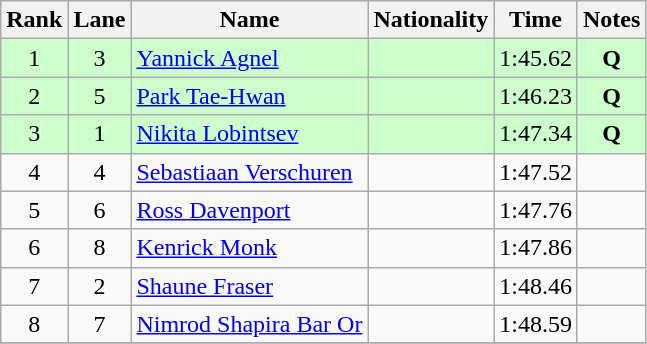<table class="wikitable sortable" style="text-align:center">
<tr>
<th>Rank</th>
<th>Lane</th>
<th>Name</th>
<th>Nationality</th>
<th>Time</th>
<th>Notes</th>
</tr>
<tr bgcolor=ccffcc>
<td>1</td>
<td>3</td>
<td align=left><a href='#'>Yannick Agnel</a></td>
<td align=left></td>
<td>1:45.62</td>
<td><strong>Q</strong></td>
</tr>
<tr bgcolor=ccffcc>
<td>2</td>
<td>5</td>
<td align=left><a href='#'>Park Tae-Hwan</a></td>
<td align=left></td>
<td>1:46.23</td>
<td><strong>Q</strong></td>
</tr>
<tr bgcolor=ccffcc>
<td>3</td>
<td>1</td>
<td align=left><a href='#'>Nikita Lobintsev</a></td>
<td align=left></td>
<td>1:47.34</td>
<td><strong>Q</strong></td>
</tr>
<tr>
<td>4</td>
<td>4</td>
<td align=left><a href='#'>Sebastiaan Verschuren</a></td>
<td align=left></td>
<td>1:47.52</td>
<td></td>
</tr>
<tr>
<td>5</td>
<td>6</td>
<td align=left><a href='#'>Ross Davenport</a></td>
<td align=left></td>
<td>1:47.76</td>
<td></td>
</tr>
<tr>
<td>6</td>
<td>8</td>
<td align=left><a href='#'>Kenrick Monk</a></td>
<td align=left></td>
<td>1:47.86</td>
<td></td>
</tr>
<tr>
<td>7</td>
<td>2</td>
<td align=left><a href='#'>Shaune Fraser</a></td>
<td align=left></td>
<td>1:48.46</td>
<td></td>
</tr>
<tr>
<td>8</td>
<td>7</td>
<td align=left><a href='#'>Nimrod Shapira Bar Or</a></td>
<td align=left></td>
<td>1:48.59</td>
<td></td>
</tr>
<tr>
</tr>
</table>
